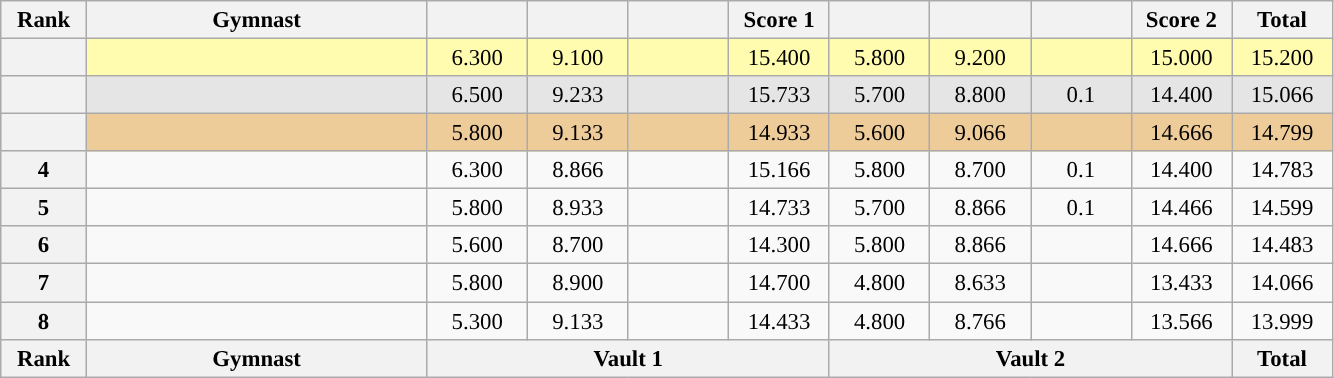<table class="wikitable sortable" style="text-align:center; font-size:95%">
<tr>
<th scope="col" style="width:50px;">Rank</th>
<th scope="col" style="width:220px;">Gymnast</th>
<th scope="col" style="width:60px"></th>
<th scope="col" style="width:60px;"></th>
<th scope="col" style="width:60px;"></th>
<th scope="col" style="width:60px;">Score 1</th>
<th scope="col" style="width:60px"></th>
<th scope="col" style="width:60px;"></th>
<th scope="col" style="width:60px;"></th>
<th scope="col" style="width:60px;">Score 2</th>
<th scope="col" style="width:60px">Total</th>
</tr>
<tr style="background:#fffcaf;">
<th scope=row style="text-align:center"></th>
<td style="text-align:left;"></td>
<td>6.300</td>
<td>9.100</td>
<td></td>
<td>15.400</td>
<td>5.800</td>
<td>9.200</td>
<td></td>
<td>15.000</td>
<td>15.200</td>
</tr>
<tr style="background:#e5e5e5;">
<th scope=row style="text-align:center"></th>
<td style="text-align:left;"></td>
<td>6.500</td>
<td>9.233</td>
<td></td>
<td>15.733</td>
<td>5.700</td>
<td>8.800</td>
<td>0.1</td>
<td>14.400</td>
<td>15.066</td>
</tr>
<tr style="background:#ec9;">
<th scope=row style="text-align:center"></th>
<td style="text-align:left;"></td>
<td>5.800</td>
<td>9.133</td>
<td></td>
<td>14.933</td>
<td>5.600</td>
<td>9.066</td>
<td></td>
<td>14.666</td>
<td>14.799</td>
</tr>
<tr>
<th scope=row style="text-align:center">4</th>
<td style="text-align:left;"></td>
<td>6.300</td>
<td>8.866</td>
<td></td>
<td>15.166</td>
<td>5.800</td>
<td>8.700</td>
<td>0.1</td>
<td>14.400</td>
<td>14.783</td>
</tr>
<tr>
<th scope=row style="text-align:center">5</th>
<td style="text-align:left;"></td>
<td>5.800</td>
<td>8.933</td>
<td></td>
<td>14.733</td>
<td>5.700</td>
<td>8.866</td>
<td>0.1</td>
<td>14.466</td>
<td>14.599</td>
</tr>
<tr>
<th scope=row style="text-align:center">6</th>
<td style="text-align:left;"></td>
<td>5.600</td>
<td>8.700</td>
<td></td>
<td>14.300</td>
<td>5.800</td>
<td>8.866</td>
<td></td>
<td>14.666</td>
<td>14.483</td>
</tr>
<tr>
<th scope=row style="text-align:center">7</th>
<td style="text-align:left;"></td>
<td>5.800</td>
<td>8.900</td>
<td></td>
<td>14.700</td>
<td>4.800</td>
<td>8.633</td>
<td></td>
<td>13.433</td>
<td>14.066</td>
</tr>
<tr>
<th scope=row style="text-align:center">8</th>
<td style="text-align:left;"></td>
<td>5.300</td>
<td>9.133</td>
<td></td>
<td>14.433</td>
<td>4.800</td>
<td>8.766</td>
<td></td>
<td>13.566</td>
<td>13.999</td>
</tr>
<tr class="sortbottom">
<th scope=col>Rank</th>
<th scope="col" style="width:210px;">Gymnast</th>
<th scope=col colspan="4">Vault 1</th>
<th scope=col colspan="4">Vault 2</th>
<th scope=col>Total</th>
</tr>
</table>
